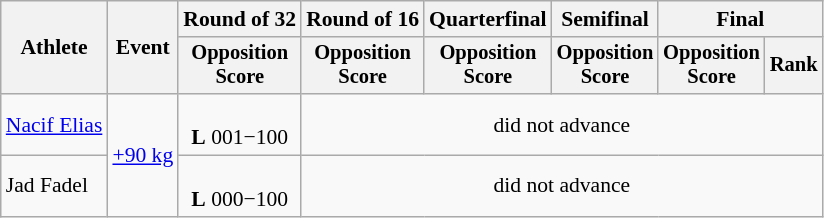<table class=wikitable style=font-size:90%;text-align:center>
<tr>
<th rowspan=2>Athlete</th>
<th rowspan=2>Event</th>
<th>Round of 32</th>
<th>Round of 16</th>
<th>Quarterfinal</th>
<th>Semifinal</th>
<th colspan=2>Final</th>
</tr>
<tr style=font-size:95%>
<th>Opposition<br>Score</th>
<th>Opposition<br>Score</th>
<th>Opposition<br>Score</th>
<th>Opposition<br>Score</th>
<th>Opposition<br>Score</th>
<th>Rank</th>
</tr>
<tr>
<td align=left><a href='#'>Nacif Elias</a></td>
<td align=left rowspan=2><a href='#'>+90 kg</a></td>
<td><br><strong>L</strong> 001−100</td>
<td colspan=5>did not advance</td>
</tr>
<tr>
<td align=left>Jad Fadel</td>
<td><br><strong>L</strong> 000−100</td>
<td colspan=5>did not advance</td>
</tr>
</table>
